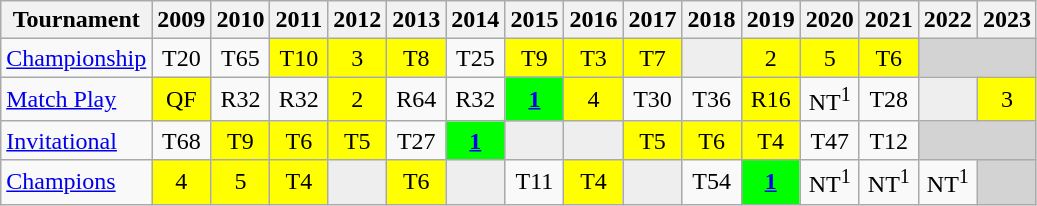<table class="wikitable" style="text-align:center;">
<tr>
<th align="left">Tournament</th>
<th>2009</th>
<th>2010</th>
<th>2011</th>
<th>2012</th>
<th>2013</th>
<th>2014</th>
<th>2015</th>
<th>2016</th>
<th>2017</th>
<th>2018</th>
<th>2019</th>
<th>2020</th>
<th>2021</th>
<th>2022</th>
<th>2023</th>
</tr>
<tr>
<td align="left"><a href='#'>Championship</a></td>
<td>T20</td>
<td>T65</td>
<td style="background:yellow;">T10</td>
<td style="background:yellow;">3</td>
<td style="background:yellow;">T8</td>
<td>T25</td>
<td style="background:yellow;">T9</td>
<td style="background:yellow;">T3</td>
<td style="background:yellow;">T7</td>
<td style="background:#eeeeee;"></td>
<td style="background:yellow;">2</td>
<td style="background:yellow;">5</td>
<td style="background:yellow;">T6</td>
<td colspan=2 style="background:#D3D3D3;"></td>
</tr>
<tr>
<td align="left"><a href='#'>Match Play</a></td>
<td style="background:yellow;">QF</td>
<td>R32</td>
<td>R32</td>
<td style="background:yellow;">2</td>
<td>R64</td>
<td>R32</td>
<td style="background:lime;"><a href='#'><strong>1</strong></a></td>
<td style="background:yellow;">4</td>
<td>T30</td>
<td>T36</td>
<td style="background:yellow;">R16</td>
<td>NT<sup>1</sup></td>
<td>T28</td>
<td style="background:#eeeeee;"></td>
<td style="background:yellow;">3</td>
</tr>
<tr>
<td align="left"><a href='#'>Invitational</a></td>
<td>T68</td>
<td style="background:yellow;">T9</td>
<td style="background:yellow;">T6</td>
<td style="background:yellow;">T5</td>
<td>T27</td>
<td style="background:lime;"><a href='#'><strong>1</strong></a></td>
<td style="background:#eeeeee;"></td>
<td style="background:#eeeeee;"></td>
<td style="background:yellow;">T5</td>
<td style="background:yellow;">T6</td>
<td style="background:yellow;">T4</td>
<td>T47</td>
<td>T12</td>
<td colspan=2 style="background:#D3D3D3;"></td>
</tr>
<tr>
<td align="left"><a href='#'>Champions</a></td>
<td style="background:yellow;">4</td>
<td style="background:yellow;">5</td>
<td style="background:yellow;">T4</td>
<td style="background:#eeeeee;"></td>
<td style="background:yellow;">T6</td>
<td style="background:#eeeeee;"></td>
<td>T11</td>
<td style="background:yellow;">T4</td>
<td style="background:#eeeeee;"></td>
<td>T54</td>
<td style="background:lime;"><strong><a href='#'>1</a></strong></td>
<td>NT<sup>1</sup></td>
<td>NT<sup>1</sup></td>
<td>NT<sup>1</sup></td>
<td colspan=1 style="background:#D3D3D3;"></td>
</tr>
</table>
